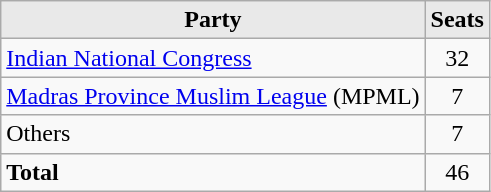<table class="wikitable">
<tr>
<th style="background-color:#E9E9E9" align=left valign=top>Party</th>
<th style="background-color:#E9E9E9" align=right>Seats</th>
</tr>
<tr>
<td align=left><a href='#'>Indian National Congress</a></td>
<td align=center>32</td>
</tr>
<tr>
<td align=left><a href='#'>Madras Province Muslim League</a> (MPML)</td>
<td align=center>7</td>
</tr>
<tr>
<td align=left>Others</td>
<td align=center>7</td>
</tr>
<tr>
<td align=left><strong>Total</strong></td>
<td align=center>46</td>
</tr>
</table>
